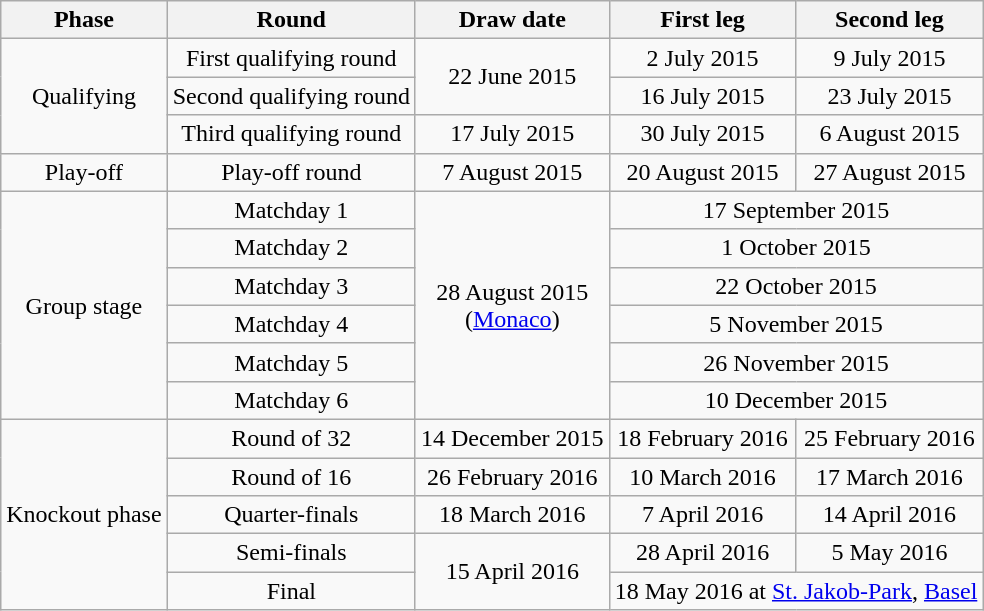<table class="wikitable" style="text-align:center">
<tr>
<th>Phase</th>
<th>Round</th>
<th>Draw date</th>
<th>First leg</th>
<th>Second leg</th>
</tr>
<tr>
<td rowspan=3>Qualifying</td>
<td>First qualifying round</td>
<td rowspan=2>22 June 2015</td>
<td>2 July 2015</td>
<td>9 July 2015</td>
</tr>
<tr>
<td>Second qualifying round</td>
<td>16 July 2015</td>
<td>23 July 2015</td>
</tr>
<tr>
<td>Third qualifying round</td>
<td>17 July 2015</td>
<td>30 July 2015</td>
<td>6 August 2015</td>
</tr>
<tr>
<td>Play-off</td>
<td>Play-off round</td>
<td>7 August 2015</td>
<td>20 August 2015</td>
<td>27 August 2015</td>
</tr>
<tr>
<td rowspan=6>Group stage</td>
<td>Matchday 1</td>
<td rowspan=6>28 August 2015<br>(<a href='#'>Monaco</a>)</td>
<td colspan=2>17 September 2015</td>
</tr>
<tr>
<td>Matchday 2</td>
<td colspan=2>1 October 2015</td>
</tr>
<tr>
<td>Matchday 3</td>
<td colspan=2>22 October 2015</td>
</tr>
<tr>
<td>Matchday 4</td>
<td colspan=2>5 November 2015</td>
</tr>
<tr>
<td>Matchday 5</td>
<td colspan=2>26 November 2015</td>
</tr>
<tr>
<td>Matchday 6</td>
<td colspan=2>10 December 2015</td>
</tr>
<tr>
<td rowspan=5>Knockout phase</td>
<td>Round of 32</td>
<td>14 December 2015</td>
<td>18 February 2016</td>
<td>25 February 2016</td>
</tr>
<tr>
<td>Round of 16</td>
<td>26 February 2016</td>
<td>10 March 2016</td>
<td>17 March 2016</td>
</tr>
<tr>
<td>Quarter-finals</td>
<td>18 March 2016</td>
<td>7 April 2016</td>
<td>14 April 2016</td>
</tr>
<tr>
<td>Semi-finals</td>
<td rowspan=2>15 April 2016</td>
<td>28 April 2016</td>
<td>5 May 2016</td>
</tr>
<tr>
<td>Final</td>
<td colspan=2>18 May 2016 at <a href='#'>St. Jakob-Park</a>, <a href='#'>Basel</a></td>
</tr>
</table>
